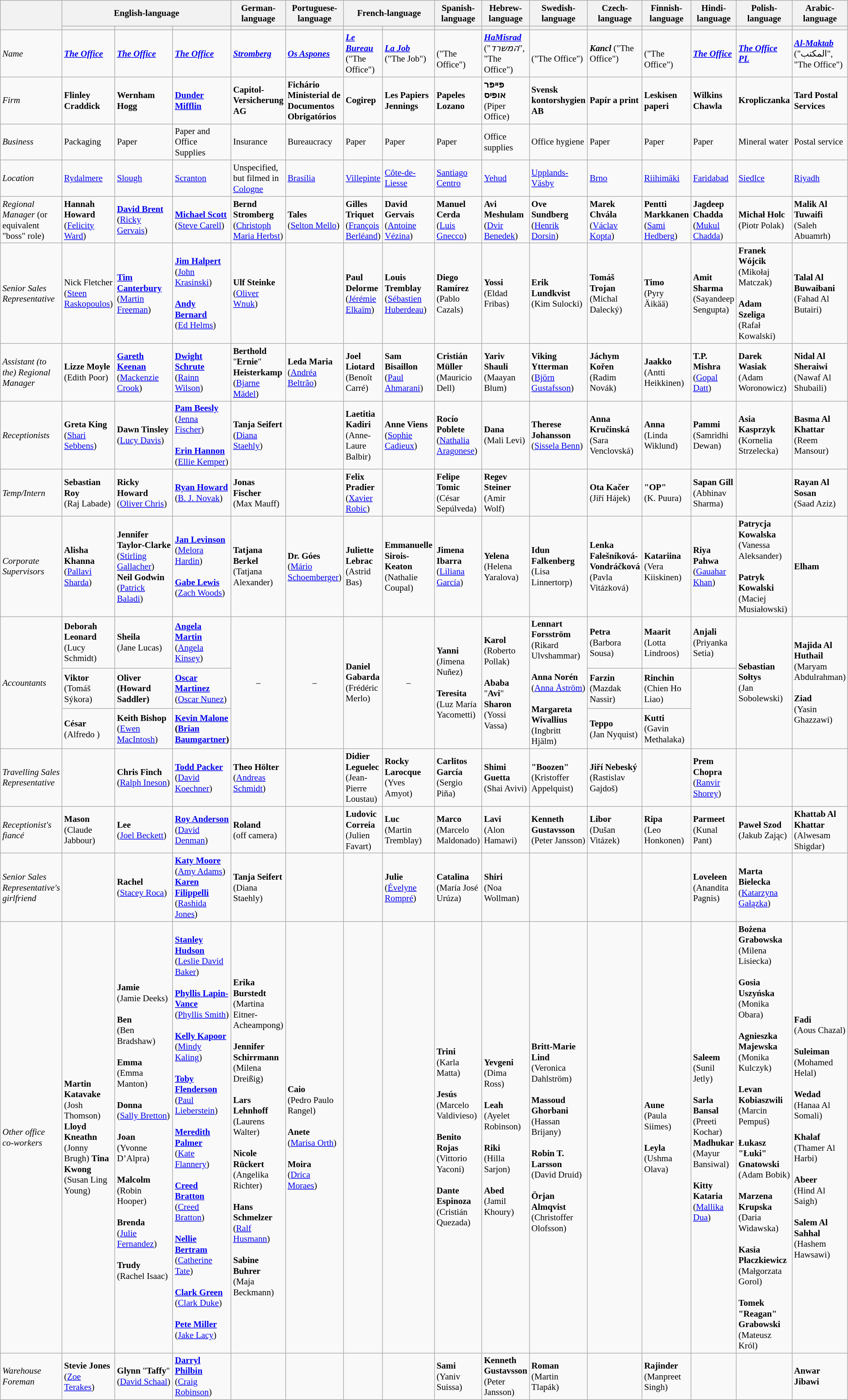<table class="wikitable" style="font-size: 88%;">
<tr>
<th rowspan="2" width=8%></th>
<th colspan="3">English-language</th>
<th colspan="1">German-language</th>
<th colspan="1">Portuguese-language</th>
<th colspan="2">French-language</th>
<th colspan="1">Spanish-language</th>
<th colspan="1">Hebrew-language</th>
<th colspan="1">Swedish-language</th>
<th colspan="1">Czech-language</th>
<th colspan="1">Finnish-language</th>
<th colspan="1">Hindi-language</th>
<th colspan="1">Polish-language</th>
<th colspan="1">Arabic-language</th>
</tr>
<tr>
<th width=8%></th>
<th width=8%></th>
<th width=8%></th>
<th width=8%></th>
<th width=8%></th>
<th width=8%></th>
<th width=8%></th>
<th width=8%></th>
<th width=8%></th>
<th width=8%></th>
<th width=8%></th>
<th width=8%></th>
<th width=8%></th>
<th width=8%></th>
<th width=8%></th>
</tr>
<tr>
<td><em>Name</em></td>
<td><em><a href='#'><strong>The Office</strong></a></em></td>
<td><strong><em><a href='#'>The Office</a></em></strong></td>
<td><strong><em><a href='#'>The Office</a></em></strong></td>
<td><strong><em><a href='#'>Stromberg</a></em></strong></td>
<td><strong><em><a href='#'>Os Aspones</a></em></strong></td>
<td><strong><em><a href='#'>Le Bureau</a></em></strong><br>("The Office")</td>
<td><strong><em><a href='#'>La Job</a></em></strong><br>("The Job")</td>
<td><strong><em></em></strong><br>("The Office")</td>
<td><strong><em><a href='#'>HaMisrad</a></em></strong> ("<em>המשרד</em>", "The Office")</td>
<td><strong><em></em></strong><br>("The Office")</td>
<td><strong><em>Kancl</em></strong> ("The Office")</td>
<td><strong><em></em></strong><br>("The Office")</td>
<td><strong><em><a href='#'>The Office</a></em></strong></td>
<td><strong><em><a href='#'>The Office PL</a></em></strong></td>
<td><strong><em><a href='#'>Al-Maktab</a></em></strong><br>("المكتب", "The Office")</td>
</tr>
<tr>
<td><em>Firm</em></td>
<td><strong>Flinley Craddick</strong></td>
<td><strong>Wernham Hogg</strong></td>
<td><strong><a href='#'>Dunder Mifflin</a></strong></td>
<td><strong>Capitol-Versicherung AG</strong></td>
<td><strong>Fichário Ministerial de Documentos Obrigatórios</strong></td>
<td><strong>Cogirep</strong></td>
<td><strong>Les Papiers Jennings</strong></td>
<td><strong>Papeles Lozano</strong></td>
<td><strong>פייפר אופיס</strong> (Piper Office)</td>
<td><strong>Svensk kontorshygien AB</strong></td>
<td><strong>Papír a print</strong></td>
<td><strong>Leskisen paperi</strong></td>
<td><strong>Wilkins Chawla</strong></td>
<td><strong>Kropliczanka</strong></td>
<td><strong>Tard Postal Services</strong></td>
</tr>
<tr>
<td><em>Business</em></td>
<td>Packaging</td>
<td>Paper</td>
<td>Paper and Office Supplies</td>
<td>Insurance</td>
<td>Bureaucracy</td>
<td>Paper</td>
<td>Paper</td>
<td>Paper</td>
<td>Office supplies</td>
<td>Office hygiene</td>
<td>Paper</td>
<td>Paper</td>
<td>Paper</td>
<td>Mineral water</td>
<td>Postal service</td>
</tr>
<tr>
<td><em>Location</em></td>
<td><a href='#'>Rydalmere</a></td>
<td><a href='#'>Slough</a></td>
<td><a href='#'>Scranton</a></td>
<td>Unspecified, but filmed in <a href='#'>Cologne</a></td>
<td><a href='#'>Brasília</a></td>
<td><a href='#'>Villepinte</a></td>
<td><a href='#'>Côte-de-Liesse</a></td>
<td><a href='#'>Santiago Centro</a></td>
<td><a href='#'>Yehud</a></td>
<td><a href='#'>Upplands-Väsby</a></td>
<td><a href='#'>Brno</a></td>
<td><a href='#'>Riihimäki</a></td>
<td><a href='#'>Faridabad</a></td>
<td><a href='#'>Siedlce</a></td>
<td><a href='#'>Riyadh</a></td>
</tr>
<tr>
<td><em>Regional<br>Manager</em> (or equivalent "boss" role)</td>
<td><strong>Hannah Howard</strong> (<a href='#'>Felicity Ward</a>)</td>
<td><strong><a href='#'>David Brent</a></strong><br>(<a href='#'>Ricky Gervais</a>)</td>
<td><strong><a href='#'>Michael Scott</a></strong> <br>(<a href='#'>Steve Carell</a>)</td>
<td><strong>Bernd Stromberg</strong><br>(<a href='#'>Christoph Maria Herbst</a>)</td>
<td><strong>Tales</strong><br>(<a href='#'>Selton Mello</a>)</td>
<td><strong>Gilles Triquet</strong><br>(<a href='#'>François Berléand</a>)</td>
<td><strong>David Gervais</strong><br>(<a href='#'>Antoine Vézina</a>)</td>
<td><strong>Manuel Cerda</strong><br>(<a href='#'>Luis Gnecco</a>)</td>
<td><strong>Avi Meshulam</strong><br>(<a href='#'>Dvir Benedek</a>)</td>
<td><strong>Ove Sundberg</strong><br>(<a href='#'>Henrik Dorsin</a>)</td>
<td><strong>Marek Chvála</strong><br>(<a href='#'>Václav Kopta</a>)</td>
<td><strong>Pentti Markkanen</strong><br>(<a href='#'>Sami Hedberg</a>)</td>
<td><strong>Jagdeep Chadda</strong><br>(<a href='#'>Mukul Chadda</a>)</td>
<td><strong>Michał Holc</strong><br>(Piotr Polak)</td>
<td><strong>Malik Al Tuwaifi</strong><br>(Saleh Abuamrh)</td>
</tr>
<tr>
<td><em>Senior Sales<br>Representative</em></td>
<td>Nick Fletcher<br>(<a href='#'>Steen Raskopoulos</a>)</td>
<td><strong><a href='#'>Tim Canterbury</a></strong><br>(<a href='#'>Martin Freeman</a>)</td>
<td><strong><a href='#'>Jim Halpert</a></strong><br>(<a href='#'>John Krasinski</a>)<br><br><strong><a href='#'>Andy Bernard</a></strong><br>(<a href='#'>Ed Helms</a>)</td>
<td><strong>Ulf Steinke</strong><br>(<a href='#'>Oliver Wnuk</a>)</td>
<td></td>
<td><strong>Paul Delorme</strong><br>(<a href='#'>Jérémie Elkaïm</a>)</td>
<td><strong>Louis Tremblay</strong><br>(<a href='#'>Sébastien Huberdeau</a>)</td>
<td><strong>Diego Ramírez</strong><br>(Pablo Cazals)</td>
<td><strong>Yossi</strong><br>(Eldad Fribas)</td>
<td><strong>Erik Lundkvist</strong><br>(Kim Sulocki)</td>
<td><strong>Tomáš Trojan</strong><br>(Michal Dalecký)</td>
<td><strong>Timo</strong><br>(Pyry Äikää)</td>
<td><strong>Amit Sharma</strong><br>(Sayandeep Sengupta)</td>
<td><strong>Franek Wójcik</strong><br>(Mikołaj Matczak)<br><br><strong>Adam Szeliga</strong><br>(Rafał Kowalski)</td>
<td><strong>Talal Al Buwaibani</strong><br>(Fahad Al Butairi)</td>
</tr>
<tr>
<td><em>Assistant (to the) Regional Manager</em></td>
<td><strong>Lizze Moyle</strong> <br>(Edith Poor)</td>
<td><strong><a href='#'>Gareth Keenan</a></strong><br>(<a href='#'>Mackenzie Crook</a>)</td>
<td><strong><a href='#'>Dwight Schrute</a></strong><br>(<a href='#'>Rainn Wilson</a>)</td>
<td><strong>Berthold</strong> "<strong>Ernie</strong>" <strong>Heisterkamp</strong><br>(<a href='#'>Bjarne Mädel</a>)</td>
<td><strong>Leda Maria</strong><br>(<a href='#'>Andréa Beltrão</a>)</td>
<td><strong>Joel Liotard</strong><br>(Benoît Carré)</td>
<td><strong>Sam Bisaillon</strong><br>(<a href='#'>Paul Ahmarani</a>)</td>
<td><strong>Cristián Müller</strong><br>(Mauricio Dell)</td>
<td><strong>Yariv Shauli</strong><br>(Maayan Blum)</td>
<td><strong>Viking Ytterman</strong><br>(<a href='#'>Björn Gustafsson</a>)</td>
<td><strong>Jáchym Kořen</strong><br>(Radim Novák)</td>
<td><strong>Jaakko</strong><br>(Antti Heikkinen)</td>
<td><strong>T.P. Mishra</strong><br>(<a href='#'>Gopal Datt</a>)</td>
<td><strong>Darek Wasiak</strong><br>(Adam Woronowicz)</td>
<td><strong>Nidal Al Sheraiwi</strong><br>(Nawaf Al Shubaili)</td>
</tr>
<tr>
<td><em>Receptionists</em></td>
<td><strong>Greta King</strong><br>(<a href='#'>Shari Sebbens</a>)</td>
<td><strong>Dawn Tinsley</strong><br>(<a href='#'>Lucy Davis</a>)</td>
<td><strong><a href='#'>Pam Beesly</a></strong><br>(<a href='#'>Jenna Fischer</a>)<br><br><strong><a href='#'>Erin Hannon</a></strong><br>(<a href='#'>Ellie Kemper</a>)</td>
<td><strong>Tanja Seifert</strong><br>(<a href='#'>Diana Staehly</a>)</td>
<td></td>
<td><strong>Laetitia Kadiri</strong><br>(Anne-Laure Balbir)</td>
<td><strong>Anne Viens</strong><br>(<a href='#'>Sophie Cadieux</a>)</td>
<td><strong>Rocío Poblete</strong><br>(<a href='#'>Nathalia Aragonese</a>)</td>
<td><strong>Dana</strong><br>(Mali Levi)</td>
<td><strong>Therese Johansson</strong><br>(<a href='#'>Sissela Benn</a>)</td>
<td><strong>Anna Kručinská</strong><br>(Sara Venclovská)</td>
<td><strong>Anna</strong><br>(Linda Wiklund)</td>
<td><strong>Pammi</strong><br>(Samridhi Dewan)</td>
<td><strong>Asia Kasprzyk</strong><br>(Kornelia Strzelecka)</td>
<td><strong>Basma Al Khattar</strong><br>(Reem Mansour)</td>
</tr>
<tr>
<td><em>Temp/Intern</em></td>
<td><strong>Sebastian Roy</strong><br>(Raj Labade)</td>
<td><strong>Ricky Howard</strong><br>(<a href='#'>Oliver Chris</a>)</td>
<td><strong><a href='#'>Ryan Howard</a></strong><br>(<a href='#'>B. J. Novak</a>)</td>
<td><strong>Jonas Fischer</strong><br>(Max Mauff)</td>
<td></td>
<td><strong>Felix Pradier</strong><br>(<a href='#'>Xavier Robic</a>)</td>
<td></td>
<td><strong>Felipe Tomic</strong><br>(César Sepúlveda)</td>
<td><strong>Regev Steiner</strong><br>(Amir Wolf)</td>
<td></td>
<td><strong>Ota Kačer</strong><br>(Jiří Hájek)</td>
<td><strong>"OP"</strong><br>(K. Puura)</td>
<td><strong>Sapan Gill</strong><br>(Abhinav Sharma)</td>
<td></td>
<td><strong>Rayan Al Sosan</strong><br>(Saad Aziz)</td>
</tr>
<tr>
<td><em>Corporate<br>Supervisors</em></td>
<td><strong>Alisha Khanna</strong> (<a href='#'>Pallavi Sharda</a>)</td>
<td><strong>Jennifer Taylor‑Clarke</strong><br>(<a href='#'>Stirling Gallacher</a>)<br><strong>Neil Godwin</strong><br>(<a href='#'>Patrick Baladi</a>)</td>
<td><strong><a href='#'>Jan Levinson</a></strong><br> (<a href='#'>Melora Hardin</a>)<br><br><strong><a href='#'>Gabe Lewis</a></strong><br>(<a href='#'>Zach Woods</a>)</td>
<td><strong>Tatjana Berkel</strong><br>(Tatjana Alexander)</td>
<td><strong>Dr. Góes</strong><br>(<a href='#'>Mário Schoemberger</a>)</td>
<td><strong>Juliette Lebrac</strong><br>(Astrid Bas)</td>
<td><strong>Emmanuelle Sirois-Keaton</strong><br>(Nathalie Coupal)</td>
<td><strong>Jimena Ibarra</strong><br>(<a href='#'>Liliana García</a>)</td>
<td><strong>Yelena</strong><br>(Helena Yaralova)</td>
<td><strong>Idun Falkenberg</strong><br>(Lisa Linnertorp)</td>
<td><strong>Lenka Falešníková-Vondráčková</strong><br>(Pavla Vitázková)</td>
<td><strong>Katariina</strong><br>(Vera Kiiskinen)</td>
<td><strong>Riya Pahwa</strong><br>(<a href='#'>Gauahar Khan</a>)</td>
<td><strong>Patrycja Kowalska</strong><br>(Vanessa Aleksander)<br><br><strong>Patryk Kowalski</strong><br>(Maciej Musiałowski)</td>
<td><strong>Elham</strong></td>
</tr>
<tr>
<td rowspan="3"><em>Accountants</em></td>
<td><strong>Deborah Leonard</strong> (Lucy Schmidt)</td>
<td><strong>Sheila</strong><br>(Jane Lucas)</td>
<td><strong><a href='#'>Angela Martin</a></strong><br>(<a href='#'>Angela Kinsey</a>)</td>
<td rowspan="3" style="text-align:center;">–</td>
<td rowspan="3" style="text-align:center;">–</td>
<td rowspan="3"><strong>Daniel Gabarda</strong><br>(Frédéric Merlo)</td>
<td rowspan="3" style="text-align:center;">–</td>
<td rowspan="3"><strong>Yanni</strong><br>(Jimena Nuñez)<br><br><strong>Teresita</strong><br>(Luz María Yacometti)</td>
<td rowspan="3"><strong>Karol</strong><br>(Roberto Pollak)<br><br><strong>Ababa</strong> "<strong>Avi</strong>" <strong>Sharon</strong><br>(Yossi Vassa)</td>
<td rowspan="3"><strong>Lennart Forsström</strong><br>(Rikard Ulvshammar)<br><br><strong>Anna Norén</strong><br>(<a href='#'>Anna Åström</a>)<br><br><strong>Margareta Wivallius</strong><br>(Ingbritt Hjälm)</td>
<td><strong>Petra</strong><br>(Barbora Sousa)</td>
<td><strong>Maarit</strong><br>(Lotta Lindroos)</td>
<td><strong>Anjali</strong><br>(Priyanka Setia)</td>
<td rowspan="3"><strong>Sebastian Sołtys</strong><br>(Jan Sobolewski)</td>
<td rowspan=3><strong>Majida Al Huthail</strong><br>(Maryam Abdulrahman)<br><br><strong>Ziad</strong><br>(Yasin Ghazzawi)</td>
</tr>
<tr>
<td><strong>Viktor<br></strong>(Tomáš Sýkora)</td>
<td><strong>Oliver<br>(Howard Saddler)</strong></td>
<td><strong><a href='#'>Oscar Martinez</a></strong><br>(<a href='#'>Oscar Nunez</a>)</td>
<td><strong>Farzin</strong><br>(Mazdak Nassir)</td>
<td><strong>Rinchin</strong><br>(Chien Ho Liao)</td>
</tr>
<tr>
<td><strong>César<br></strong>(Alfredo )</td>
<td><strong>Keith Bishop</strong><br>(<a href='#'>Ewen MacIntosh</a>)</td>
<td><a href='#'><strong>Kevin Malone</strong></a><strong><br>(<a href='#'>Brian Baumgartner</a>)</strong></td>
<td><strong>Teppo</strong><br>(Jan Nyquist)</td>
<td><strong>Kutti</strong><br>(Gavin Methalaka)</td>
</tr>
<tr>
<td><em>Travelling Sales<br>Representative</em></td>
<td></td>
<td><strong>Chris Finch</strong><br>(<a href='#'>Ralph Ineson</a>)</td>
<td><strong><a href='#'>Todd Packer</a></strong><br>(<a href='#'>David Koechner</a>)</td>
<td><strong>Theo Hölter</strong><br>(<a href='#'>Andreas Schmidt</a>)</td>
<td></td>
<td><strong>Didier Leguelec</strong><br>(Jean-Pierre Loustau)</td>
<td><strong>Rocky Larocque</strong><br>(Yves Amyot)</td>
<td><strong>Carlitos García</strong><br>(Sergio Piña)</td>
<td><strong>Shimi Guetta</strong><br>(Shai Avivi)</td>
<td><strong>"Boozen"</strong><br> (Kristoffer Appelquist)</td>
<td><strong>Jiří Nebeský</strong><br>(Rastislav Gajdoš)</td>
<td></td>
<td><strong>Prem Chopra</strong><br>(<a href='#'>Ranvir Shorey</a>)</td>
<td></td>
<td></td>
</tr>
<tr>
<td><em>Receptionist's<br>fiancé</em></td>
<td><strong>Mason</strong><br>(Claude Jabbour)</td>
<td><strong>Lee</strong><br>(<a href='#'>Joel Beckett</a>)</td>
<td><strong><a href='#'>Roy Anderson</a></strong> <br> (<a href='#'>David Denman</a>)</td>
<td><strong>Roland</strong><br>(off camera)</td>
<td></td>
<td><strong>Ludovic Correia</strong><br>(Julien Favart)</td>
<td><strong>Luc</strong><br>(Martin Tremblay)</td>
<td><strong>Marco</strong><br>(Marcelo Maldonado)</td>
<td><strong>Lavi</strong><br>(Alon Hamawi)</td>
<td><strong>Kenneth Gustavsson</strong> <br>(Peter Jansson)</td>
<td><strong>Libor</strong><br>(Dušan Vitázek)</td>
<td><strong>Ripa</strong><br>(Leo Honkonen)</td>
<td><strong>Parmeet</strong><br>(Kunal Pant)</td>
<td><strong>Paweł Szod</strong><br>(Jakub Zając)</td>
<td><strong>Khattab Al Khattar</strong><br>(Alwesam Shigdar)</td>
</tr>
<tr>
<td><em>Senior Sales Representative's<br>girlfriend</em></td>
<td></td>
<td><strong>Rachel</strong><br>(<a href='#'>Stacey Roca</a>)</td>
<td><strong><a href='#'>Katy Moore</a></strong><br>(<a href='#'>Amy Adams</a>)<br><strong><a href='#'>Karen Filippelli</a></strong><br>(<a href='#'>Rashida Jones</a>)</td>
<td><strong>Tanja Seifert</strong><br>(Diana Staehly)</td>
<td></td>
<td></td>
<td><strong>Julie</strong><br>(<a href='#'>Évelyne Rompré</a>)</td>
<td><strong>Catalina</strong><br>(María José Urúza)</td>
<td><strong>Shiri</strong><br>(Noa Wollman)</td>
<td></td>
<td></td>
<td></td>
<td><strong>Loveleen</strong><br>(Anandita Pagnis)</td>
<td><strong>Marta Bielecka</strong><br>(<a href='#'>Katarzyna Gałązka</a>)</td>
<td></td>
</tr>
<tr>
<td><em>Other office<br>co-workers</em></td>
<td><strong>Martin Katavake</strong><br>(Josh Thomson)
<strong>Lloyd Kneathn</strong>
(Jonny Brugh)
<strong>Tina Kwong</strong>
(Susan Ling Young)</td>
<td><strong>Jamie</strong><br>(Jamie Deeks)<br><br><strong>Ben</strong><br>(Ben Bradshaw)<br><br><strong>Emma</strong><br>(Emma Manton)<br><br><strong>Donna</strong><br>(<a href='#'>Sally Bretton</a>)<br><br><strong>Joan</strong><br>(Yvonne D’Alpra)<br><br><strong>Malcolm</strong><br>(Robin Hooper)<br><br><strong>Brenda</strong><br>(<a href='#'>Julie Fernandez</a>)<br><br><strong>Trudy</strong><br>(Rachel Isaac)<br><br></td>
<td><strong><a href='#'>Stanley Hudson</a></strong><br>(<a href='#'>Leslie David Baker</a>)<br><br><strong><a href='#'>Phyllis Lapin-Vance</a></strong><br>(<a href='#'>Phyllis Smith</a>)<br><br><strong><a href='#'>Kelly Kapoor</a></strong><br>(<a href='#'>Mindy Kaling</a>)<br><br><strong><a href='#'>Toby Flenderson</a></strong><br>(<a href='#'>Paul Lieberstein</a>)<br><br><strong><a href='#'>Meredith Palmer</a></strong><br>(<a href='#'>Kate Flannery</a>)<br><br><strong><a href='#'>Creed Bratton</a></strong><br>(<a href='#'>Creed Bratton</a>)<br><br><strong><a href='#'>Nellie Bertram</a></strong><br>(<a href='#'>Catherine Tate</a>)<br><br><strong><a href='#'>Clark Green</a></strong><br>(<a href='#'>Clark Duke</a>)<br><br><strong><a href='#'>Pete Miller</a></strong><br>(<a href='#'>Jake Lacy</a>)</td>
<td><strong>Erika Burstedt</strong><br>(Martina Eitner-Acheampong)<br><br><strong>Jennifer Schirrmann</strong><br>(Milena Dreißig)<br><br><strong>Lars Lehnhoff</strong><br>(Laurens Walter)<br><br><strong>Nicole Rückert</strong><br>(Angelika Richter)<br><br><strong>Hans Schmelzer</strong><br>(<a href='#'>Ralf Husmann</a>)<br><br><strong>Sabine Buhrer</strong><br>(Maja Beckmann)</td>
<td><strong>Caio</strong><br>(Pedro Paulo Rangel)<br><br><strong>Anete</strong><br>(<a href='#'>Marisa Orth</a>)<br><br><strong>Moira</strong><br>(<a href='#'>Drica Moraes</a>)</td>
<td></td>
<td></td>
<td><strong>Trini</strong><br>(Karla Matta)<br><br><strong>Jesús</strong><br>(Marcelo Valdivieso)<br><br><strong>Benito Rojas</strong> (Vittorio Yaconi)<br><br><strong>Dante Espinoza</strong> (Cristián Quezada)</td>
<td><strong>Yevgeni</strong><br>(Dima Ross)<br><br><strong>Leah</strong><br>(Ayelet Robinson)<br><br><strong>Riki</strong><br>(Hilla Sarjon)<br><br><strong>Abed</strong><br>(Jamil Khoury)</td>
<td><strong>Britt-Marie Lind</strong><br>(Veronica Dahlström)<br><br><strong>Massoud Ghorbani</strong><br>(Hassan Brijany)<br><br><strong>Robin T. Larsson</strong><br>(David Druid)<br><br><strong>Örjan Almqvist</strong><br>(Christoffer Olofsson)</td>
<td></td>
<td><strong>Aune</strong><br>(Paula Siimes)<br><br><strong>Leyla</strong><br>(Ushma Olava)<br></td>
<td><strong>Saleem</strong><br>(Sunil Jetly)<br><br><strong>Sarla Bansal</strong><br>(Preeti Kochar)<br><strong>Madhukar</strong><br>(Mayur Bansiwal)<br><br><strong>Kitty Kataria</strong><br>(<a href='#'>Mallika Dua</a>)</td>
<td><strong>Bożena Grabowska</strong><br>(Milena Lisiecka)<br><br><strong>Gosia Uszyńska</strong><br>(Monika Obara)<br><br><strong>Agnieszka Majewska</strong><br>(Monika Kulczyk)<br><br><strong>Levan Kobiaszwili</strong><br>(Marcin Pempuś)<br><br><strong>Łukasz "Łuki" Gnatowski</strong><br>(Adam Bobik)<br><br><strong>Marzena Krupska</strong><br>(Daria Widawska)<br><br><strong>Kasia Płaczkiewicz</strong><br>(Małgorzata Gorol)<br><br><strong>Tomek "Reagan" Grabowski</strong><br>(Mateusz Król)</td>
<td><strong>Fadi</strong><br>(Aous Chazal)<br><br><strong>Suleiman</strong><br>(Mohamed Helal)<br><br><strong>Wedad</strong><br>(Hanaa Al Somali)<br><br><strong>Khalaf</strong><br>(Thamer Al Harbi)<br><br><strong>Abeer</strong><br>(Hind Al Saigh)<br><br><strong>Salem Al Sahhal</strong><br>(Hashem Hawsawi)</td>
</tr>
<tr>
<td><em>Warehouse<br>Foreman</em></td>
<td><strong>Stevie Jones</strong><br>(<a href='#'>Zoe Terakes</a>)</td>
<td><strong>Glynn</strong> "<strong>Taffy</strong>" <br>(<a href='#'>David Schaal</a>)<br></td>
<td><strong><a href='#'>Darryl Philbin</a></strong> <br>(<a href='#'>Craig Robinson</a>)</td>
<td></td>
<td></td>
<td></td>
<td></td>
<td><strong>Sami</strong> <br>(Yaniv Suissa)</td>
<td><strong>Kenneth Gustavsson</strong> (Peter Jansson)</td>
<td><strong>Roman</strong><br>(Martin Tlapák)</td>
<td></td>
<td><strong>Rajinder</strong><br>(Manpreet Singh)</td>
<td></td>
<td></td>
<td><strong>Anwar Jibawi</strong></td>
</tr>
</table>
